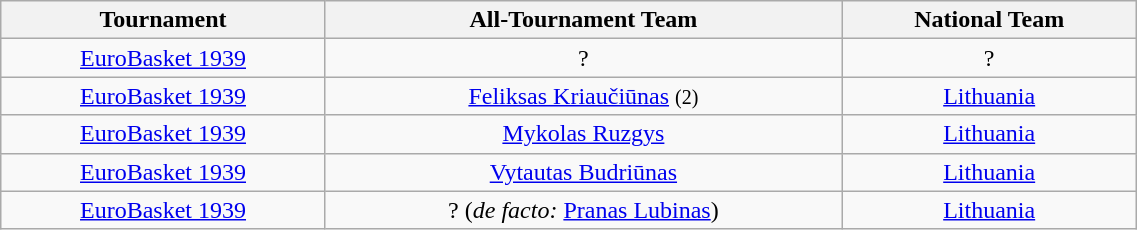<table class="wikitable sortable" style="text-align:center; width: 60%">
<tr>
<th>Tournament</th>
<th>All-Tournament Team</th>
<th>National Team</th>
</tr>
<tr>
<td><a href='#'>EuroBasket 1939</a></td>
<td>?</td>
<td>?</td>
</tr>
<tr>
<td><a href='#'>EuroBasket 1939</a></td>
<td> <a href='#'>Feliksas Kriaučiūnas</a> <small>(2)</small></td>
<td> <a href='#'>Lithuania</a></td>
</tr>
<tr>
<td><a href='#'>EuroBasket 1939</a></td>
<td> <a href='#'>Mykolas Ruzgys</a></td>
<td> <a href='#'>Lithuania</a></td>
</tr>
<tr>
<td><a href='#'>EuroBasket 1939</a></td>
<td> <a href='#'>Vytautas Budriūnas</a></td>
<td> <a href='#'>Lithuania</a></td>
</tr>
<tr>
<td><a href='#'>EuroBasket 1939</a></td>
<td>? (<em>de facto:</em>  <a href='#'>Pranas Lubinas</a>)</td>
<td> <a href='#'>Lithuania</a></td>
</tr>
</table>
